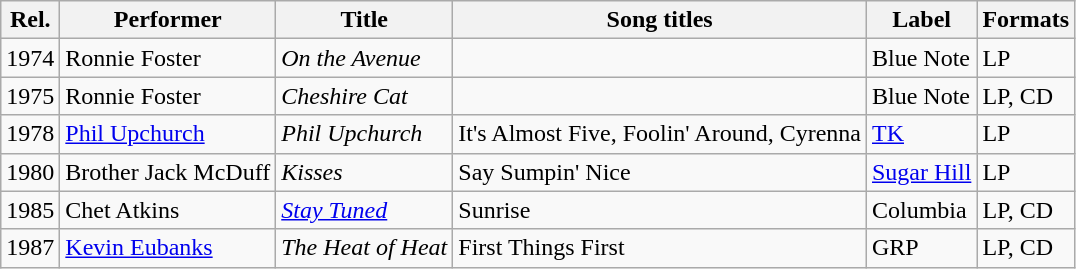<table class="wikitable sortable">
<tr>
<th>Rel.</th>
<th>Performer</th>
<th>Title</th>
<th>Song titles</th>
<th>Label</th>
<th>Formats</th>
</tr>
<tr>
<td>1974</td>
<td>Ronnie Foster</td>
<td><em>On the Avenue</em></td>
<td></td>
<td>Blue Note</td>
<td>LP</td>
</tr>
<tr>
<td>1975</td>
<td>Ronnie Foster</td>
<td><em>Cheshire Cat</em></td>
<td></td>
<td>Blue Note</td>
<td>LP, CD</td>
</tr>
<tr>
<td>1978</td>
<td><a href='#'>Phil Upchurch</a></td>
<td><em>Phil Upchurch</em></td>
<td>It's Almost Five, Foolin' Around, Cyrenna</td>
<td><a href='#'>TK</a></td>
<td>LP</td>
</tr>
<tr>
<td>1980</td>
<td>Brother Jack McDuff</td>
<td><em>Kisses</em></td>
<td>Say Sumpin' Nice</td>
<td><a href='#'>Sugar Hill</a></td>
<td>LP</td>
</tr>
<tr>
<td>1985</td>
<td>Chet Atkins</td>
<td><em><a href='#'>Stay Tuned</a></em></td>
<td>Sunrise</td>
<td>Columbia</td>
<td>LP, CD</td>
</tr>
<tr>
<td>1987</td>
<td><a href='#'>Kevin Eubanks</a></td>
<td><em>The Heat of Heat</em></td>
<td>First Things First</td>
<td>GRP</td>
<td>LP, CD</td>
</tr>
</table>
